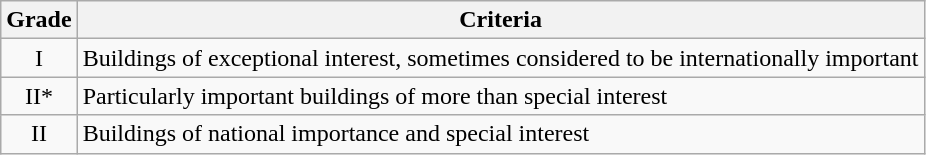<table class="wikitable">
<tr>
<th>Grade</th>
<th>Criteria</th>
</tr>
<tr>
<td align="center" >I</td>
<td>Buildings of exceptional interest, sometimes considered to be internationally important</td>
</tr>
<tr>
<td align="center" >II*</td>
<td>Particularly important buildings of more than special interest</td>
</tr>
<tr>
<td align="center" >II</td>
<td>Buildings of national importance and special interest</td>
</tr>
</table>
